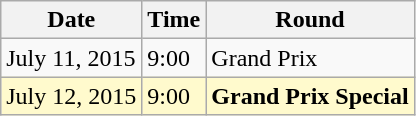<table class="wikitable">
<tr>
<th>Date</th>
<th>Time</th>
<th>Round</th>
</tr>
<tr>
<td>July 11, 2015</td>
<td>9:00</td>
<td>Grand Prix</td>
</tr>
<tr style=background:lemonchiffon>
<td>July 12, 2015</td>
<td>9:00</td>
<td><strong>Grand Prix Special </strong></td>
</tr>
</table>
